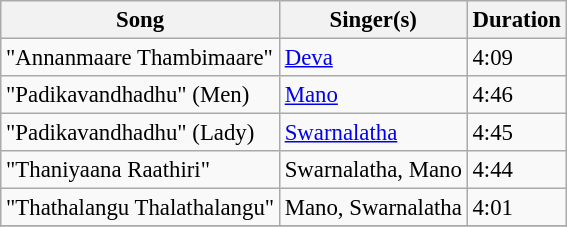<table class="wikitable" style="font-size:95%;">
<tr>
<th>Song</th>
<th>Singer(s)</th>
<th>Duration</th>
</tr>
<tr>
<td>"Annanmaare Thambimaare"</td>
<td><a href='#'>Deva</a></td>
<td>4:09</td>
</tr>
<tr>
<td>"Padikavandhadhu" (Men)</td>
<td><a href='#'>Mano</a></td>
<td>4:46</td>
</tr>
<tr>
<td>"Padikavandhadhu" (Lady)</td>
<td><a href='#'>Swarnalatha</a></td>
<td>4:45</td>
</tr>
<tr>
<td>"Thaniyaana Raathiri"</td>
<td>Swarnalatha, Mano</td>
<td>4:44</td>
</tr>
<tr>
<td>"Thathalangu Thalathalangu"</td>
<td>Mano, Swarnalatha</td>
<td>4:01</td>
</tr>
<tr>
</tr>
</table>
